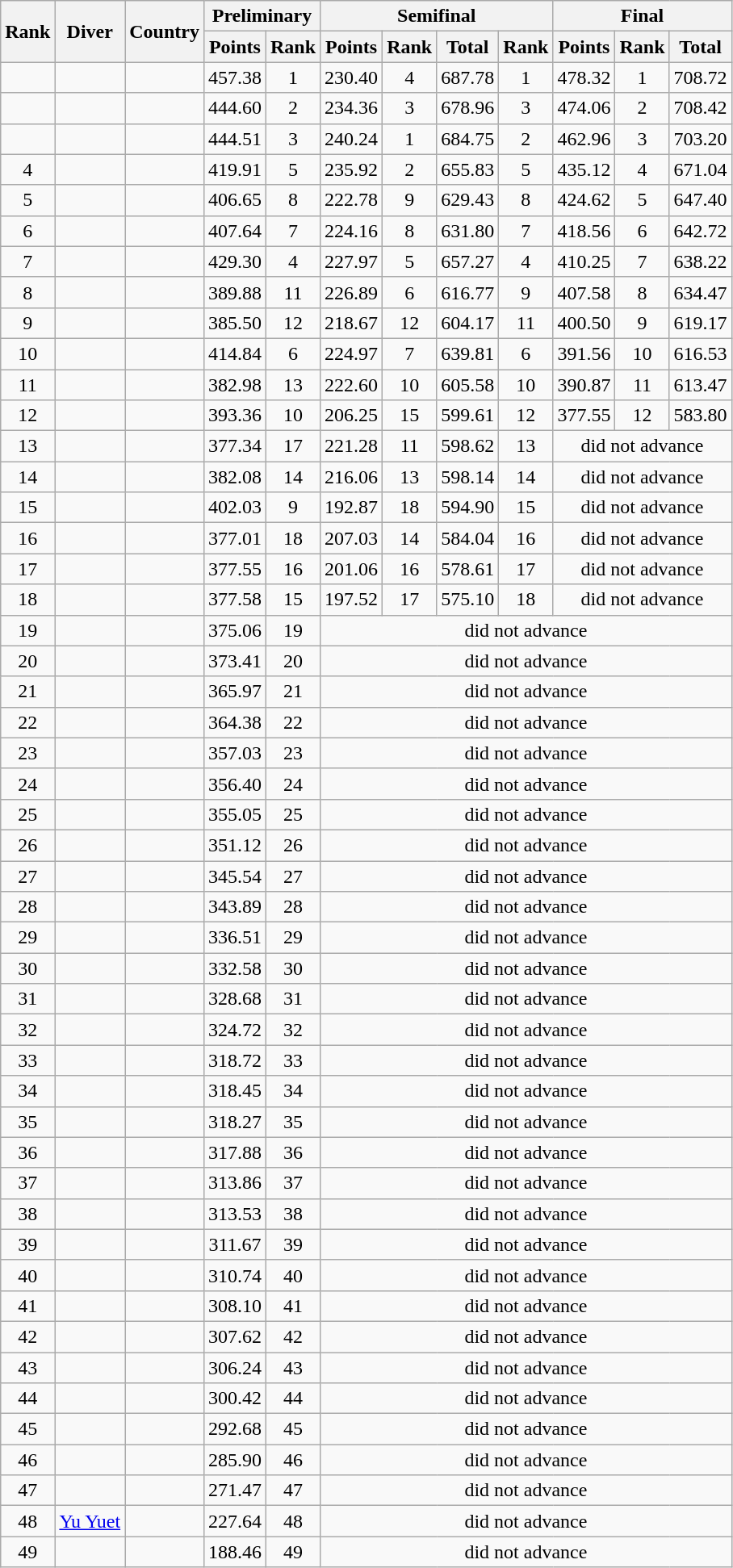<table class="wikitable sortable" style="text-align:center">
<tr>
<th rowspan="2">Rank</th>
<th rowspan="2">Diver</th>
<th rowspan="2">Country</th>
<th colspan="2">Preliminary</th>
<th colspan="4">Semifinal</th>
<th colspan="3">Final</th>
</tr>
<tr>
<th>Points</th>
<th>Rank</th>
<th>Points</th>
<th>Rank</th>
<th>Total</th>
<th>Rank</th>
<th>Points</th>
<th>Rank</th>
<th>Total</th>
</tr>
<tr>
<td></td>
<td align=left></td>
<td align=left></td>
<td>457.38</td>
<td>1</td>
<td>230.40</td>
<td>4</td>
<td>687.78</td>
<td>1</td>
<td>478.32</td>
<td>1</td>
<td>708.72</td>
</tr>
<tr>
<td></td>
<td align=left></td>
<td align=left></td>
<td>444.60</td>
<td>2</td>
<td>234.36</td>
<td>3</td>
<td>678.96</td>
<td>3</td>
<td>474.06</td>
<td>2</td>
<td>708.42</td>
</tr>
<tr>
<td></td>
<td align=left></td>
<td align=left></td>
<td>444.51</td>
<td>3</td>
<td>240.24</td>
<td>1</td>
<td>684.75</td>
<td>2</td>
<td>462.96</td>
<td>3</td>
<td>703.20</td>
</tr>
<tr>
<td>4</td>
<td align=left></td>
<td align=left></td>
<td>419.91</td>
<td>5</td>
<td>235.92</td>
<td>2</td>
<td>655.83</td>
<td>5</td>
<td>435.12</td>
<td>4</td>
<td>671.04</td>
</tr>
<tr>
<td>5</td>
<td align=left></td>
<td align=left></td>
<td>406.65</td>
<td>8</td>
<td>222.78</td>
<td>9</td>
<td>629.43</td>
<td>8</td>
<td>424.62</td>
<td>5</td>
<td>647.40</td>
</tr>
<tr>
<td>6</td>
<td align=left></td>
<td align=left></td>
<td>407.64</td>
<td>7</td>
<td>224.16</td>
<td>8</td>
<td>631.80</td>
<td>7</td>
<td>418.56</td>
<td>6</td>
<td>642.72</td>
</tr>
<tr>
<td>7</td>
<td align=left></td>
<td align=left></td>
<td>429.30</td>
<td>4</td>
<td>227.97</td>
<td>5</td>
<td>657.27</td>
<td>4</td>
<td>410.25</td>
<td>7</td>
<td>638.22</td>
</tr>
<tr>
<td>8</td>
<td align=left></td>
<td align=left></td>
<td>389.88</td>
<td>11</td>
<td>226.89</td>
<td>6</td>
<td>616.77</td>
<td>9</td>
<td>407.58</td>
<td>8</td>
<td>634.47</td>
</tr>
<tr>
<td>9</td>
<td align=left></td>
<td align=left></td>
<td>385.50</td>
<td>12</td>
<td>218.67</td>
<td>12</td>
<td>604.17</td>
<td>11</td>
<td>400.50</td>
<td>9</td>
<td>619.17</td>
</tr>
<tr>
<td>10</td>
<td align=left></td>
<td align=left></td>
<td>414.84</td>
<td>6</td>
<td>224.97</td>
<td>7</td>
<td>639.81</td>
<td>6</td>
<td>391.56</td>
<td>10</td>
<td>616.53</td>
</tr>
<tr>
<td>11</td>
<td align=left></td>
<td align=left></td>
<td>382.98</td>
<td>13</td>
<td>222.60</td>
<td>10</td>
<td>605.58</td>
<td>10</td>
<td>390.87</td>
<td>11</td>
<td>613.47</td>
</tr>
<tr>
<td>12</td>
<td align=left></td>
<td align=left></td>
<td>393.36</td>
<td>10</td>
<td>206.25</td>
<td>15</td>
<td>599.61</td>
<td>12</td>
<td>377.55</td>
<td>12</td>
<td>583.80</td>
</tr>
<tr>
<td>13</td>
<td align=left></td>
<td align=left></td>
<td>377.34</td>
<td>17</td>
<td>221.28</td>
<td>11</td>
<td>598.62</td>
<td>13</td>
<td colspan=3>did not advance</td>
</tr>
<tr>
<td>14</td>
<td align=left></td>
<td align=left></td>
<td>382.08</td>
<td>14</td>
<td>216.06</td>
<td>13</td>
<td>598.14</td>
<td>14</td>
<td colspan=3>did not advance</td>
</tr>
<tr>
<td>15</td>
<td align=left></td>
<td align=left></td>
<td>402.03</td>
<td>9</td>
<td>192.87</td>
<td>18</td>
<td>594.90</td>
<td>15</td>
<td colspan=3>did not advance</td>
</tr>
<tr>
<td>16</td>
<td align=left></td>
<td align=left></td>
<td>377.01</td>
<td>18</td>
<td>207.03</td>
<td>14</td>
<td>584.04</td>
<td>16</td>
<td colspan=3>did not advance</td>
</tr>
<tr>
<td>17</td>
<td align=left></td>
<td align=left></td>
<td>377.55</td>
<td>16</td>
<td>201.06</td>
<td>16</td>
<td>578.61</td>
<td>17</td>
<td colspan=3>did not advance</td>
</tr>
<tr>
<td>18</td>
<td align=left></td>
<td align=left></td>
<td>377.58</td>
<td>15</td>
<td>197.52</td>
<td>17</td>
<td>575.10</td>
<td>18</td>
<td colspan=3>did not advance</td>
</tr>
<tr>
<td>19</td>
<td align=left></td>
<td align=left></td>
<td>375.06</td>
<td>19</td>
<td colspan=7>did not advance</td>
</tr>
<tr>
<td>20</td>
<td align=left></td>
<td align=left></td>
<td>373.41</td>
<td>20</td>
<td colspan=7>did not advance</td>
</tr>
<tr>
<td>21</td>
<td align=left></td>
<td align=left></td>
<td>365.97</td>
<td>21</td>
<td colspan=7>did not advance</td>
</tr>
<tr>
<td>22</td>
<td align=left></td>
<td align=left></td>
<td>364.38</td>
<td>22</td>
<td colspan=7>did not advance</td>
</tr>
<tr>
<td>23</td>
<td align=left></td>
<td align=left></td>
<td>357.03</td>
<td>23</td>
<td colspan=7>did not advance</td>
</tr>
<tr>
<td>24</td>
<td align=left></td>
<td align=left></td>
<td>356.40</td>
<td>24</td>
<td colspan=7>did not advance</td>
</tr>
<tr>
<td>25</td>
<td align=left></td>
<td align=left></td>
<td>355.05</td>
<td>25</td>
<td colspan=7>did not advance</td>
</tr>
<tr>
<td>26</td>
<td align=left></td>
<td align=left></td>
<td>351.12</td>
<td>26</td>
<td colspan=7>did not advance</td>
</tr>
<tr>
<td>27</td>
<td align=left></td>
<td align=left></td>
<td>345.54</td>
<td>27</td>
<td colspan=7>did not advance</td>
</tr>
<tr>
<td>28</td>
<td align=left></td>
<td align=left></td>
<td>343.89</td>
<td>28</td>
<td colspan=7>did not advance</td>
</tr>
<tr>
<td>29</td>
<td align=left></td>
<td align=left></td>
<td>336.51</td>
<td>29</td>
<td colspan=7>did not advance</td>
</tr>
<tr>
<td>30</td>
<td align=left></td>
<td align=left></td>
<td>332.58</td>
<td>30</td>
<td colspan=7>did not advance</td>
</tr>
<tr>
<td>31</td>
<td align=left></td>
<td align=left></td>
<td>328.68</td>
<td>31</td>
<td colspan=7>did not advance</td>
</tr>
<tr>
<td>32</td>
<td align=left></td>
<td align=left></td>
<td>324.72</td>
<td>32</td>
<td colspan=7>did not advance</td>
</tr>
<tr>
<td>33</td>
<td align=left></td>
<td align=left></td>
<td>318.72</td>
<td>33</td>
<td colspan=7>did not advance</td>
</tr>
<tr>
<td>34</td>
<td align=left></td>
<td align=left></td>
<td>318.45</td>
<td>34</td>
<td colspan=7>did not advance</td>
</tr>
<tr>
<td>35</td>
<td align=left></td>
<td align=left></td>
<td>318.27</td>
<td>35</td>
<td colspan=7>did not advance</td>
</tr>
<tr>
<td>36</td>
<td align=left></td>
<td align=left></td>
<td>317.88</td>
<td>36</td>
<td colspan=7>did not advance</td>
</tr>
<tr>
<td>37</td>
<td align=left></td>
<td align=left></td>
<td>313.86</td>
<td>37</td>
<td colspan=7>did not advance</td>
</tr>
<tr>
<td>38</td>
<td align=left></td>
<td align=left></td>
<td>313.53</td>
<td>38</td>
<td colspan=7>did not advance</td>
</tr>
<tr>
<td>39</td>
<td align=left></td>
<td align=left></td>
<td>311.67</td>
<td>39</td>
<td colspan=7>did not advance</td>
</tr>
<tr>
<td>40</td>
<td align=left></td>
<td align=left></td>
<td>310.74</td>
<td>40</td>
<td colspan=7>did not advance</td>
</tr>
<tr>
<td>41</td>
<td align=left></td>
<td align=left></td>
<td>308.10</td>
<td>41</td>
<td colspan=7>did not advance</td>
</tr>
<tr>
<td>42</td>
<td align=left></td>
<td align=left></td>
<td>307.62</td>
<td>42</td>
<td colspan=7>did not advance</td>
</tr>
<tr>
<td>43</td>
<td align=left></td>
<td align=left></td>
<td>306.24</td>
<td>43</td>
<td colspan=7>did not advance</td>
</tr>
<tr>
<td>44</td>
<td align=left></td>
<td align=left></td>
<td>300.42</td>
<td>44</td>
<td colspan=7>did not advance</td>
</tr>
<tr>
<td>45</td>
<td align=left></td>
<td align=left></td>
<td>292.68</td>
<td>45</td>
<td colspan=7>did not advance</td>
</tr>
<tr>
<td>46</td>
<td align=left></td>
<td align=left></td>
<td>285.90</td>
<td>46</td>
<td colspan=7>did not advance</td>
</tr>
<tr>
<td>47</td>
<td align=left></td>
<td align=left></td>
<td>271.47</td>
<td>47</td>
<td colspan=7>did not advance</td>
</tr>
<tr>
<td>48</td>
<td align=left><a href='#'>Yu Yuet</a></td>
<td align=left></td>
<td>227.64</td>
<td>48</td>
<td colspan=7>did not advance</td>
</tr>
<tr>
<td>49</td>
<td align=left></td>
<td align=left></td>
<td>188.46</td>
<td>49</td>
<td colspan=7>did not advance</td>
</tr>
</table>
